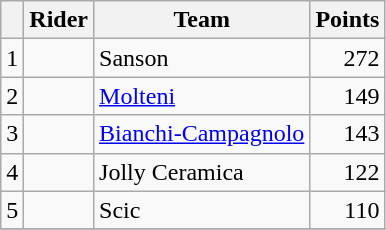<table class="wikitable">
<tr>
<th></th>
<th>Rider</th>
<th>Team</th>
<th>Points</th>
</tr>
<tr>
<td>1</td>
<td> </td>
<td>Sanson</td>
<td align=right>272</td>
</tr>
<tr>
<td>2</td>
<td></td>
<td><a href='#'>Molteni</a></td>
<td align=right>149</td>
</tr>
<tr>
<td>3</td>
<td> </td>
<td><a href='#'>Bianchi-Campagnolo</a></td>
<td align=right>143</td>
</tr>
<tr>
<td>4</td>
<td></td>
<td>Jolly Ceramica</td>
<td align=right>122</td>
</tr>
<tr>
<td>5</td>
<td></td>
<td>Scic</td>
<td align=right>110</td>
</tr>
<tr>
</tr>
</table>
